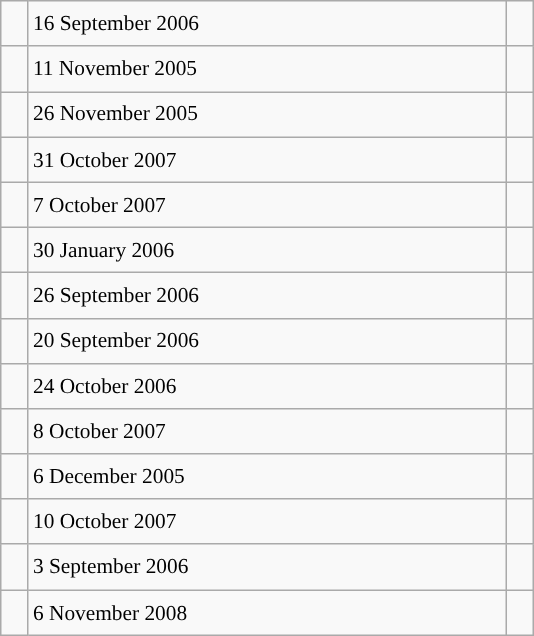<table class="wikitable" style="font-size: 89%; float: left; width: 25em; margin-right: 1em; line-height: 1.65em !important; height: 405px;">
<tr>
<td></td>
<td>16 September 2006</td>
<td></td>
</tr>
<tr>
<td></td>
<td>11 November 2005</td>
<td></td>
</tr>
<tr>
<td></td>
<td>26 November 2005</td>
<td></td>
</tr>
<tr>
<td></td>
<td>31 October 2007</td>
<td></td>
</tr>
<tr>
<td></td>
<td>7 October 2007</td>
<td></td>
</tr>
<tr>
<td></td>
<td>30 January 2006</td>
<td></td>
</tr>
<tr>
<td></td>
<td>26 September 2006</td>
<td></td>
</tr>
<tr>
<td></td>
<td>20 September 2006</td>
<td></td>
</tr>
<tr>
<td></td>
<td>24 October 2006</td>
<td></td>
</tr>
<tr>
<td></td>
<td>8 October 2007</td>
<td></td>
</tr>
<tr>
<td></td>
<td>6 December 2005</td>
<td></td>
</tr>
<tr>
<td></td>
<td>10 October 2007</td>
<td></td>
</tr>
<tr>
<td></td>
<td>3 September 2006</td>
<td></td>
</tr>
<tr>
<td></td>
<td>6 November 2008</td>
<td></td>
</tr>
</table>
